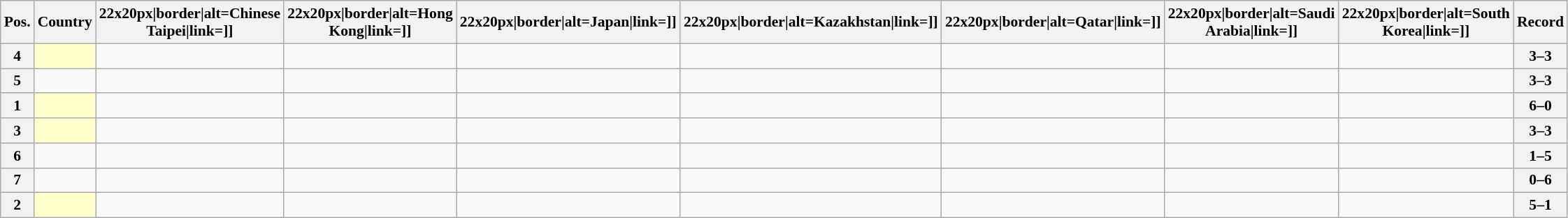<table class="wikitable sortable nowrap" style="text-align:center; font-size:0.9em;">
<tr>
<th>Pos.</th>
<th>Country</th>
<th [[Image:>22x20px|border|alt=Chinese Taipei|link=]]</th>
<th [[Image:>22x20px|border|alt=Hong Kong|link=]]</th>
<th [[Image:>22x20px|border|alt=Japan|link=]]</th>
<th [[Image:>22x20px|border|alt=Kazakhstan|link=]]</th>
<th [[Image:>22x20px|border|alt=Qatar|link=]]</th>
<th [[Image:>22x20px|border|alt=Saudi Arabia|link=]]</th>
<th [[Image:>22x20px|border|alt=South Korea|link=]]</th>
<th>Record</th>
</tr>
<tr>
<th>4</th>
<td style="text-align:left; background:#ffffcc;"></td>
<td> </td>
<td> </td>
<td> </td>
<td> </td>
<td> </td>
<td> </td>
<td> </td>
<th>3–3</th>
</tr>
<tr>
<th>5</th>
<td style="text-align:left;"></td>
<td> </td>
<td> </td>
<td> </td>
<td> </td>
<td> </td>
<td> </td>
<td> </td>
<th>3–3</th>
</tr>
<tr>
<th>1</th>
<td style="text-align:left; background:#ffffcc;"></td>
<td> </td>
<td> </td>
<td> </td>
<td> </td>
<td> </td>
<td> </td>
<td> </td>
<th>6–0</th>
</tr>
<tr>
<th>3</th>
<td style="text-align:left; background:#ffffcc;"></td>
<td> </td>
<td> </td>
<td> </td>
<td> </td>
<td> </td>
<td> </td>
<td> </td>
<th>3–3</th>
</tr>
<tr>
<th>6</th>
<td style="text-align:left;"></td>
<td> </td>
<td> </td>
<td> </td>
<td> </td>
<td> </td>
<td> </td>
<td> </td>
<th>1–5</th>
</tr>
<tr>
<th>7</th>
<td style="text-align:left;"></td>
<td> </td>
<td> </td>
<td> </td>
<td> </td>
<td> </td>
<td> </td>
<td>  </td>
<th>0–6</th>
</tr>
<tr>
<th>2</th>
<td style="text-align:left; background:#ffffcc;"></td>
<td> </td>
<td> </td>
<td> </td>
<td> </td>
<td> </td>
<td>  </td>
<td> </td>
<th>5–1</th>
</tr>
</table>
